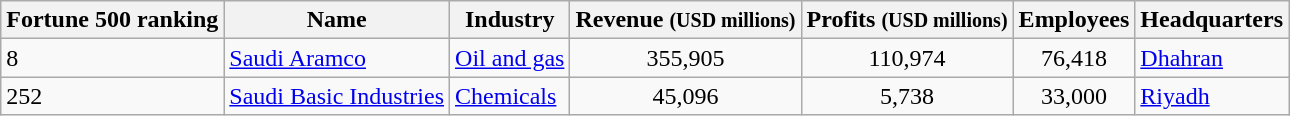<table class="wikitable sortable static-row-numbers static-row-header-text">
<tr>
<th>Fortune 500 ranking</th>
<th>Name</th>
<th>Industry</th>
<th>Revenue <small>(USD millions)</small></th>
<th>Profits <small>(USD millions)</small></th>
<th>Employees</th>
<th>Headquarters</th>
</tr>
<tr>
<td>8</td>
<td><a href='#'>Saudi Aramco</a></td>
<td style="text-align:center;"><a href='#'>Oil and gas</a></td>
<td style="text-align:center;">355,905</td>
<td style="text-align:center;">110,974</td>
<td style="text-align:center;">76,418</td>
<td><a href='#'>Dhahran</a></td>
</tr>
<tr>
<td>252</td>
<td><a href='#'>Saudi Basic Industries</a></td>
<td><a href='#'>Chemicals</a></td>
<td style="text-align:center;">45,096</td>
<td style="text-align:center;">5,738</td>
<td style="text-align:center;">33,000</td>
<td><a href='#'>Riyadh</a></td>
</tr>
</table>
